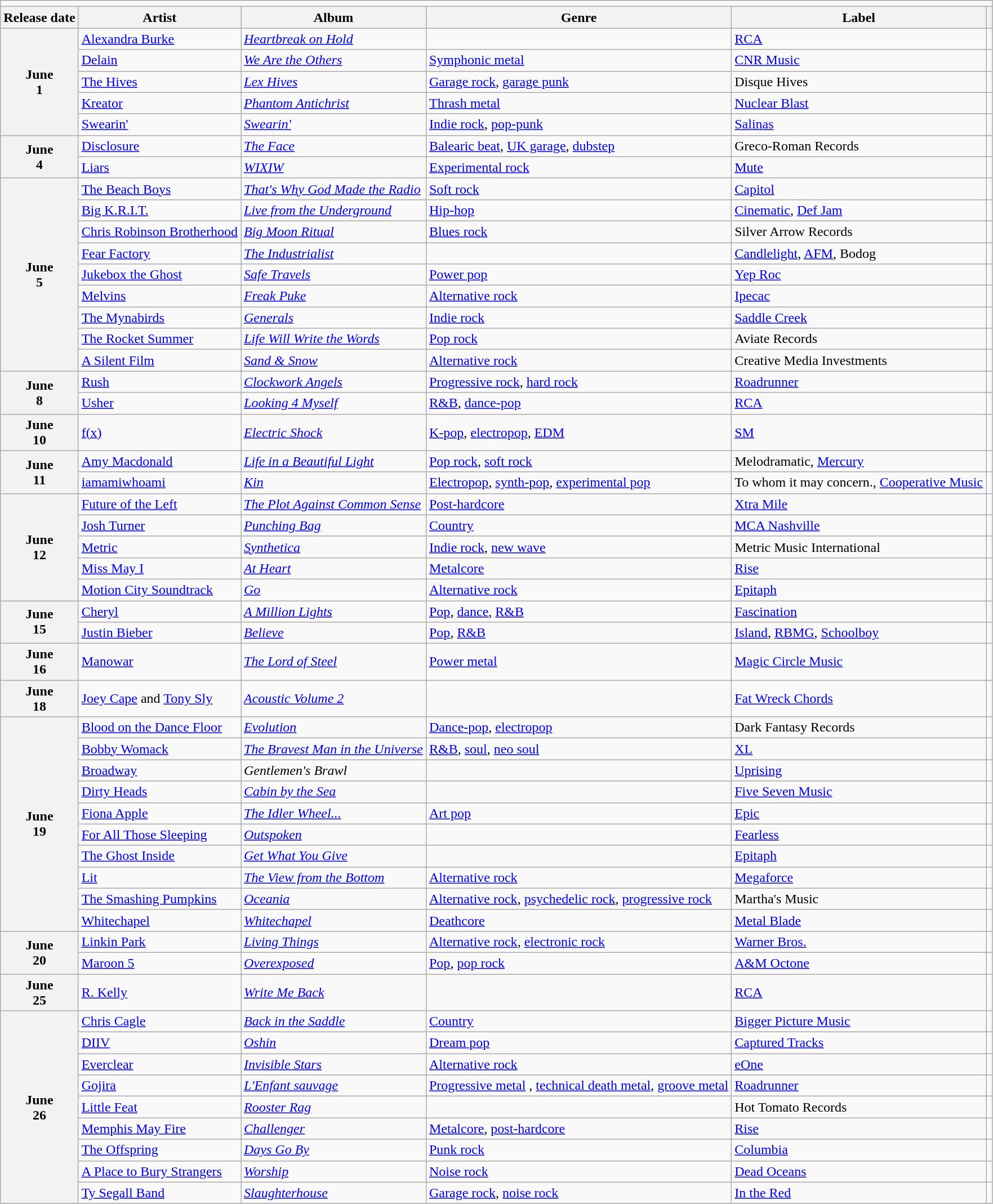<table class="wikitable plainrowheaders">
<tr>
<td colspan="6" style="text-align:center;"></td>
</tr>
<tr>
<th scope="col">Release date</th>
<th scope="col">Artist</th>
<th scope="col">Album</th>
<th scope="col">Genre</th>
<th scope="col">Label</th>
<th scope="col"></th>
</tr>
<tr>
<th scope="row" rowspan="5" style="text-align:center;">June<br>1</th>
<td><a href='#'>Alexandra Burke</a></td>
<td><em><a href='#'>Heartbreak on Hold</a></em></td>
<td></td>
<td><a href='#'>RCA</a></td>
<td></td>
</tr>
<tr>
<td><a href='#'>Delain</a></td>
<td><em><a href='#'>We Are the Others</a></em></td>
<td><a href='#'>Symphonic metal</a></td>
<td><a href='#'>CNR Music</a></td>
<td></td>
</tr>
<tr>
<td><a href='#'>The Hives</a></td>
<td><em><a href='#'>Lex Hives</a></em></td>
<td><a href='#'>Garage rock</a>, <a href='#'>garage punk</a></td>
<td>Disque Hives</td>
<td></td>
</tr>
<tr>
<td><a href='#'>Kreator</a></td>
<td><em><a href='#'>Phantom Antichrist</a></em></td>
<td><a href='#'>Thrash metal</a></td>
<td><a href='#'>Nuclear Blast</a></td>
<td></td>
</tr>
<tr>
<td><a href='#'>Swearin'</a></td>
<td><em><a href='#'>Swearin'</a></em></td>
<td><a href='#'>Indie rock</a>, <a href='#'>pop-punk</a></td>
<td><a href='#'>Salinas</a></td>
<td></td>
</tr>
<tr>
<th scope="row" rowspan="2" style="text-align:center;">June<br>4</th>
<td><a href='#'>Disclosure</a></td>
<td><em><a href='#'>The Face</a></em></td>
<td><a href='#'>Balearic beat</a>, <a href='#'>UK garage</a>, <a href='#'>dubstep</a></td>
<td>Greco-Roman Records</td>
<td></td>
</tr>
<tr>
<td><a href='#'>Liars</a></td>
<td><em><a href='#'>WIXIW</a></em></td>
<td><a href='#'>Experimental rock</a></td>
<td><a href='#'>Mute</a></td>
<td></td>
</tr>
<tr>
<th scope="row" rowspan="9" style="text-align:center;">June<br>5</th>
<td><a href='#'>The Beach Boys</a></td>
<td><em><a href='#'>That's Why God Made the Radio</a></em></td>
<td><a href='#'>Soft rock</a></td>
<td><a href='#'>Capitol</a></td>
<td></td>
</tr>
<tr>
<td><a href='#'>Big K.R.I.T.</a></td>
<td><em><a href='#'>Live from the Underground</a></em></td>
<td><a href='#'>Hip-hop</a></td>
<td><a href='#'>Cinematic</a>, <a href='#'>Def Jam</a></td>
<td></td>
</tr>
<tr>
<td><a href='#'>Chris Robinson Brotherhood</a></td>
<td><em><a href='#'>Big Moon Ritual</a></em></td>
<td><a href='#'>Blues rock</a></td>
<td>Silver Arrow Records</td>
<td></td>
</tr>
<tr>
<td><a href='#'>Fear Factory</a></td>
<td><em><a href='#'>The Industrialist</a></em></td>
<td></td>
<td><a href='#'>Candlelight</a>, <a href='#'>AFM</a>, Bodog</td>
<td></td>
</tr>
<tr>
<td><a href='#'>Jukebox the Ghost</a></td>
<td><em><a href='#'>Safe Travels</a></em></td>
<td><a href='#'>Power pop</a></td>
<td><a href='#'>Yep Roc</a></td>
<td></td>
</tr>
<tr>
<td><a href='#'>Melvins</a></td>
<td><em><a href='#'>Freak Puke</a></em></td>
<td><a href='#'>Alternative rock</a></td>
<td><a href='#'>Ipecac</a></td>
<td></td>
</tr>
<tr>
<td><a href='#'>The Mynabirds</a></td>
<td><em><a href='#'>Generals</a></em></td>
<td><a href='#'>Indie rock</a></td>
<td><a href='#'>Saddle Creek</a></td>
<td></td>
</tr>
<tr>
<td><a href='#'>The Rocket Summer</a></td>
<td><em><a href='#'>Life Will Write the Words</a></em></td>
<td><a href='#'>Pop rock</a></td>
<td>Aviate Records</td>
<td></td>
</tr>
<tr>
<td><a href='#'>A Silent Film</a></td>
<td><em><a href='#'>Sand & Snow</a></em></td>
<td><a href='#'>Alternative rock</a></td>
<td>Creative Media Investments</td>
<td></td>
</tr>
<tr>
<th scope="row" rowspan="2" style="text-align:center;">June<br>8</th>
<td><a href='#'>Rush</a></td>
<td><em><a href='#'>Clockwork Angels</a></em></td>
<td><a href='#'>Progressive rock</a>, <a href='#'>hard rock</a></td>
<td><a href='#'>Roadrunner</a></td>
<td></td>
</tr>
<tr>
<td><a href='#'>Usher</a></td>
<td><em><a href='#'>Looking 4 Myself</a></em></td>
<td><a href='#'>R&B</a>, <a href='#'>dance-pop</a></td>
<td><a href='#'>RCA</a></td>
<td></td>
</tr>
<tr>
<th scope="row" style="text-align:center;">June<br>10</th>
<td><a href='#'>f(x)</a></td>
<td><em><a href='#'>Electric Shock</a></em></td>
<td><a href='#'>K-pop</a>, <a href='#'>electropop</a>, <a href='#'>EDM</a></td>
<td><a href='#'>SM</a></td>
<td></td>
</tr>
<tr>
<th scope="row" rowspan="2" style="text-align:center;">June<br>11</th>
<td><a href='#'>Amy Macdonald</a></td>
<td><em><a href='#'>Life in a Beautiful Light</a></em></td>
<td><a href='#'>Pop rock</a>, <a href='#'>soft rock</a></td>
<td>Melodramatic, <a href='#'>Mercury</a></td>
<td></td>
</tr>
<tr>
<td><a href='#'>iamamiwhoami</a></td>
<td><em><a href='#'>Kin</a></em></td>
<td><a href='#'>Electropop</a>, <a href='#'>synth-pop</a>, <a href='#'>experimental pop</a></td>
<td>To whom it may concern., <a href='#'>Cooperative Music</a></td>
<td></td>
</tr>
<tr>
<th scope="row" rowspan="5" style="text-align:center;">June<br>12</th>
<td><a href='#'>Future of the Left</a></td>
<td><em><a href='#'>The Plot Against Common Sense</a></em></td>
<td><a href='#'>Post-hardcore</a></td>
<td><a href='#'>Xtra Mile</a></td>
<td></td>
</tr>
<tr>
<td><a href='#'>Josh Turner</a></td>
<td><em><a href='#'>Punching Bag</a></em></td>
<td><a href='#'>Country</a></td>
<td><a href='#'>MCA Nashville</a></td>
<td></td>
</tr>
<tr>
<td><a href='#'>Metric</a></td>
<td><em><a href='#'>Synthetica</a></em></td>
<td><a href='#'>Indie rock</a>, <a href='#'>new wave</a></td>
<td>Metric Music International</td>
<td></td>
</tr>
<tr>
<td><a href='#'>Miss May I</a></td>
<td><em><a href='#'>At Heart</a></em></td>
<td><a href='#'>Metalcore</a></td>
<td><a href='#'>Rise</a></td>
<td></td>
</tr>
<tr>
<td><a href='#'>Motion City Soundtrack</a></td>
<td><em><a href='#'>Go</a></em></td>
<td><a href='#'>Alternative rock</a></td>
<td><a href='#'>Epitaph</a></td>
<td></td>
</tr>
<tr>
<th scope="row" rowspan="2" style="text-align:center;">June<br>15</th>
<td><a href='#'>Cheryl</a></td>
<td><em><a href='#'>A Million Lights</a></em></td>
<td><a href='#'>Pop</a>, <a href='#'>dance</a>, <a href='#'>R&B</a></td>
<td><a href='#'>Fascination</a></td>
<td></td>
</tr>
<tr>
<td><a href='#'>Justin Bieber</a></td>
<td><em><a href='#'>Believe</a></em></td>
<td><a href='#'>Pop</a>, <a href='#'>R&B</a></td>
<td><a href='#'>Island</a>, <a href='#'>RBMG</a>, <a href='#'>Schoolboy</a></td>
<td></td>
</tr>
<tr>
<th scope="row" style="text-align:center;">June<br>16</th>
<td><a href='#'>Manowar</a></td>
<td><em><a href='#'>The Lord of Steel</a></em></td>
<td><a href='#'>Power metal</a></td>
<td><a href='#'>Magic Circle Music</a></td>
<td></td>
</tr>
<tr>
<th scope="row" style="text-align:center;">June<br>18</th>
<td><a href='#'>Joey Cape</a> and <a href='#'>Tony Sly</a></td>
<td><em><a href='#'>Acoustic Volume 2</a></em></td>
<td></td>
<td><a href='#'>Fat Wreck Chords</a></td>
<td></td>
</tr>
<tr>
<th scope="row" rowspan="10" style="text-align:center;">June<br>19</th>
<td><a href='#'>Blood on the Dance Floor</a></td>
<td><em><a href='#'>Evolution</a></em></td>
<td><a href='#'>Dance-pop</a>, <a href='#'>electropop</a></td>
<td>Dark Fantasy Records</td>
<td></td>
</tr>
<tr>
<td><a href='#'>Bobby Womack</a></td>
<td><em><a href='#'>The Bravest Man in the Universe</a></em></td>
<td><a href='#'>R&B</a>, <a href='#'>soul</a>, <a href='#'>neo soul</a></td>
<td><a href='#'>XL</a></td>
<td></td>
</tr>
<tr>
<td><a href='#'>Broadway</a></td>
<td><em>Gentlemen's Brawl</em></td>
<td></td>
<td><a href='#'>Uprising</a></td>
<td></td>
</tr>
<tr>
<td><a href='#'>Dirty Heads</a></td>
<td><em><a href='#'>Cabin by the Sea</a></em></td>
<td></td>
<td><a href='#'>Five Seven Music</a></td>
<td></td>
</tr>
<tr>
<td><a href='#'>Fiona Apple</a></td>
<td><em><a href='#'>The Idler Wheel...</a></em></td>
<td><a href='#'>Art pop</a></td>
<td><a href='#'>Epic</a></td>
<td></td>
</tr>
<tr>
<td><a href='#'>For All Those Sleeping</a></td>
<td><em><a href='#'>Outspoken</a></em></td>
<td></td>
<td><a href='#'>Fearless</a></td>
<td></td>
</tr>
<tr>
<td><a href='#'>The Ghost Inside</a></td>
<td><em><a href='#'>Get What You Give</a></em></td>
<td></td>
<td><a href='#'>Epitaph</a></td>
<td></td>
</tr>
<tr>
<td><a href='#'>Lit</a></td>
<td><em><a href='#'>The View from the Bottom</a></em></td>
<td><a href='#'>Alternative rock</a></td>
<td><a href='#'>Megaforce</a></td>
<td></td>
</tr>
<tr>
<td><a href='#'>The Smashing Pumpkins</a></td>
<td><em><a href='#'>Oceania</a></em></td>
<td><a href='#'>Alternative rock</a>, <a href='#'>psychedelic rock</a>, <a href='#'>progressive rock</a></td>
<td>Martha's Music</td>
<td></td>
</tr>
<tr>
<td><a href='#'>Whitechapel</a></td>
<td><em><a href='#'>Whitechapel</a></em></td>
<td><a href='#'>Deathcore</a></td>
<td><a href='#'>Metal Blade</a></td>
<td></td>
</tr>
<tr>
<th scope="row" rowspan="2" style="text-align:center;">June<br>20</th>
<td><a href='#'>Linkin Park</a></td>
<td><em><a href='#'>Living Things</a></em></td>
<td><a href='#'>Alternative rock</a>, <a href='#'>electronic rock</a></td>
<td><a href='#'>Warner Bros.</a></td>
<td></td>
</tr>
<tr>
<td><a href='#'>Maroon 5</a></td>
<td><em><a href='#'>Overexposed</a></em></td>
<td><a href='#'>Pop</a>, <a href='#'>pop rock</a></td>
<td><a href='#'>A&M Octone</a></td>
<td></td>
</tr>
<tr>
<th scope="row" style="text-align:center;">June<br>25</th>
<td><a href='#'>R. Kelly</a></td>
<td><em><a href='#'>Write Me Back</a></em></td>
<td></td>
<td><a href='#'>RCA</a></td>
<td></td>
</tr>
<tr>
<th scope="row" rowspan="9" style="text-align:center;">June<br>26</th>
<td><a href='#'>Chris Cagle</a></td>
<td><em><a href='#'>Back in the Saddle</a></em></td>
<td><a href='#'>Country</a></td>
<td><a href='#'>Bigger Picture Music</a></td>
<td></td>
</tr>
<tr>
<td><a href='#'>DIIV</a></td>
<td><em><a href='#'>Oshin</a></em></td>
<td><a href='#'>Dream pop</a></td>
<td><a href='#'>Captured Tracks</a></td>
<td></td>
</tr>
<tr>
<td><a href='#'>Everclear</a></td>
<td><em><a href='#'>Invisible Stars</a></em></td>
<td><a href='#'>Alternative rock</a></td>
<td><a href='#'>eOne</a></td>
<td></td>
</tr>
<tr>
<td><a href='#'>Gojira</a></td>
<td><em><a href='#'>L'Enfant sauvage</a></em></td>
<td><a href='#'>Progressive metal</a> , <a href='#'>technical death metal</a>, <a href='#'>groove metal</a></td>
<td><a href='#'>Roadrunner</a></td>
<td></td>
</tr>
<tr>
<td><a href='#'>Little Feat</a></td>
<td><em><a href='#'>Rooster Rag</a></em></td>
<td></td>
<td>Hot Tomato Records</td>
<td></td>
</tr>
<tr>
<td><a href='#'>Memphis May Fire</a></td>
<td><em><a href='#'>Challenger</a></em></td>
<td><a href='#'>Metalcore</a>, <a href='#'>post-hardcore</a></td>
<td><a href='#'>Rise</a></td>
<td></td>
</tr>
<tr>
<td><a href='#'>The Offspring</a></td>
<td><em><a href='#'>Days Go By</a></em></td>
<td><a href='#'>Punk rock</a></td>
<td><a href='#'>Columbia</a></td>
<td></td>
</tr>
<tr>
<td><a href='#'>A Place to Bury Strangers</a></td>
<td><em><a href='#'>Worship</a></em></td>
<td><a href='#'>Noise rock</a></td>
<td><a href='#'>Dead Oceans</a></td>
<td></td>
</tr>
<tr>
<td><a href='#'>Ty Segall Band</a></td>
<td><em><a href='#'>Slaughterhouse</a></em></td>
<td><a href='#'>Garage rock</a>, <a href='#'>noise rock</a></td>
<td><a href='#'>In the Red</a></td>
<td></td>
</tr>
</table>
